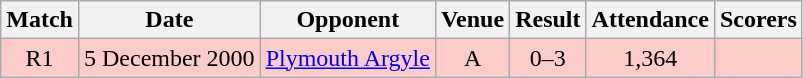<table class="wikitable" style="font-size:100%; text-align:center">
<tr>
<th>Match</th>
<th>Date</th>
<th>Opponent</th>
<th>Venue</th>
<th>Result</th>
<th>Attendance</th>
<th>Scorers</th>
</tr>
<tr style="background: #FFCCCC;">
<td>R1</td>
<td>5 December 2000</td>
<td><a href='#'>Plymouth Argyle</a></td>
<td>A</td>
<td>0–3</td>
<td>1,364</td>
<td></td>
</tr>
</table>
